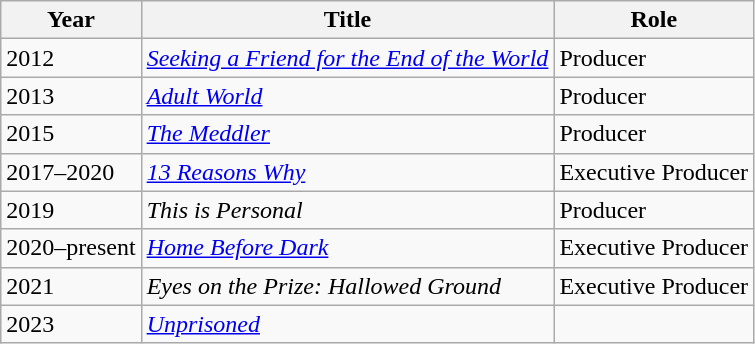<table class="wikitable">
<tr>
<th>Year</th>
<th>Title</th>
<th>Role</th>
</tr>
<tr>
<td>2012</td>
<td><em><a href='#'>Seeking a Friend for the End of the World</a></em></td>
<td>Producer</td>
</tr>
<tr>
<td>2013</td>
<td><em><a href='#'>Adult World</a></em></td>
<td>Producer</td>
</tr>
<tr>
<td>2015</td>
<td><em><a href='#'>The Meddler</a></em></td>
<td>Producer</td>
</tr>
<tr>
<td>2017–2020</td>
<td><em><a href='#'>13 Reasons Why</a></em></td>
<td>Executive Producer</td>
</tr>
<tr>
<td>2019</td>
<td><em>This is Personal</em></td>
<td>Producer</td>
</tr>
<tr>
<td>2020–present</td>
<td><em><a href='#'>Home Before Dark</a></em></td>
<td>Executive Producer</td>
</tr>
<tr>
<td>2021</td>
<td><em>Eyes on the Prize: Hallowed Ground</em></td>
<td>Executive Producer</td>
</tr>
<tr>
<td>2023</td>
<td><em><a href='#'>Unprisoned</a></em></td>
<td></td>
</tr>
</table>
